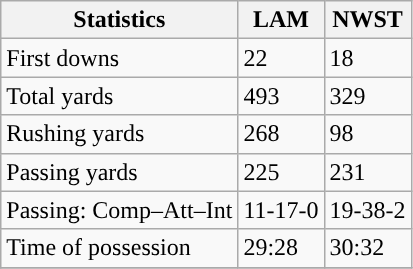<table class="wikitable" style="float: left;">
<tr>
<th>Statistics</th>
<th>LAM</th>
<th>NWST</th>
</tr>
<tr>
<td>First downs</td>
<td>22</td>
<td>18</td>
</tr>
<tr>
<td>Total yards</td>
<td>493</td>
<td>329</td>
</tr>
<tr>
<td>Rushing yards</td>
<td>268</td>
<td>98</td>
</tr>
<tr>
<td>Passing yards</td>
<td>225</td>
<td>231</td>
</tr>
<tr>
<td>Passing: Comp–Att–Int</td>
<td>11-17-0</td>
<td>19-38-2</td>
</tr>
<tr>
<td>Time of possession</td>
<td>29:28</td>
<td>30:32</td>
</tr>
<tr>
</tr>
</table>
